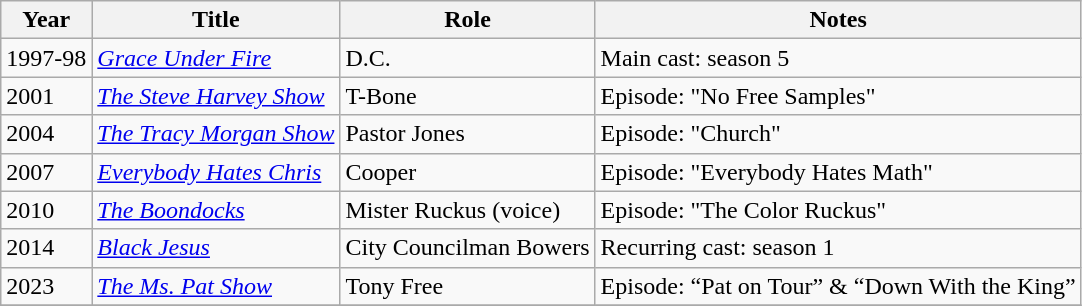<table class="wikitable sortable">
<tr>
<th>Year</th>
<th>Title</th>
<th>Role</th>
<th class="unsortable">Notes</th>
</tr>
<tr>
<td>1997-98</td>
<td><em><a href='#'>Grace Under Fire</a></em></td>
<td>D.C.</td>
<td>Main cast: season 5</td>
</tr>
<tr>
<td>2001</td>
<td><em><a href='#'>The Steve Harvey Show</a></em></td>
<td>T-Bone</td>
<td>Episode: "No Free Samples"</td>
</tr>
<tr>
<td>2004</td>
<td><em><a href='#'>The Tracy Morgan Show</a></em></td>
<td>Pastor Jones</td>
<td>Episode: "Church"</td>
</tr>
<tr>
<td>2007</td>
<td><em><a href='#'>Everybody Hates Chris</a></em></td>
<td>Cooper</td>
<td>Episode: "Everybody Hates Math"</td>
</tr>
<tr>
<td>2010</td>
<td><em><a href='#'>The Boondocks</a></em></td>
<td>Mister Ruckus (voice)</td>
<td>Episode: "The Color Ruckus"</td>
</tr>
<tr>
<td>2014</td>
<td><em><a href='#'>Black Jesus</a></em></td>
<td>City Councilman Bowers</td>
<td>Recurring cast: season 1</td>
</tr>
<tr>
<td>2023</td>
<td><em><a href='#'>The Ms. Pat Show</a></em></td>
<td>Tony Free</td>
<td>Episode: “Pat on Tour” & “Down With the King”</td>
</tr>
<tr>
</tr>
</table>
